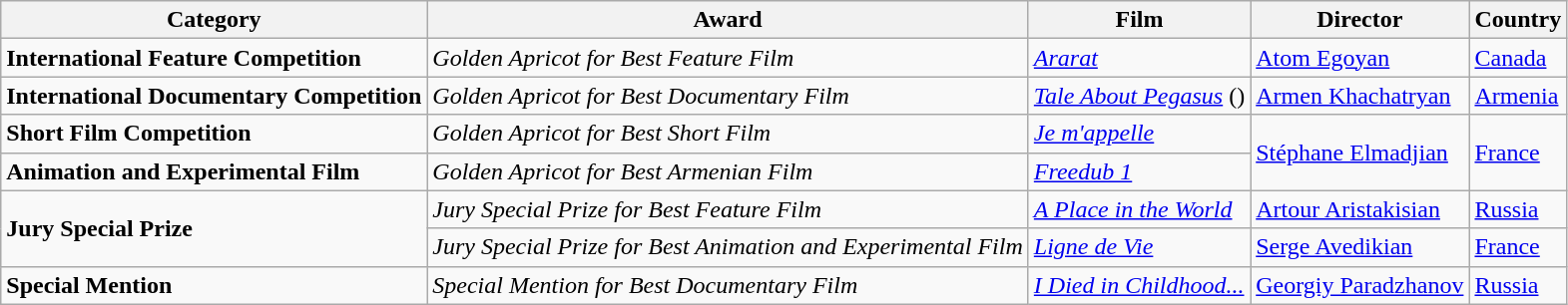<table class="wikitable sortable">
<tr>
<th>Category</th>
<th>Award</th>
<th>Film</th>
<th>Director</th>
<th>Country</th>
</tr>
<tr>
<td><strong>International Feature Competition</strong></td>
<td><em>Golden Apricot for Best Feature Film</em></td>
<td><em><a href='#'>Ararat</a></em></td>
<td><a href='#'>Atom Egoyan</a></td>
<td> <a href='#'>Canada</a></td>
</tr>
<tr>
<td><strong>International Documentary Competition</strong></td>
<td><em>Golden Apricot for Best Documentary Film</em></td>
<td><em><a href='#'>Tale About Pegasus</a></em> ()</td>
<td><a href='#'>Armen Khachatryan</a></td>
<td> <a href='#'>Armenia</a></td>
</tr>
<tr>
<td><strong>Short Film Competition</strong></td>
<td><em>Golden Apricot for Best Short Film</em></td>
<td><em><a href='#'>Je m'appelle</a></em></td>
<td rowspan="2"><a href='#'>Stéphane Elmadjian</a></td>
<td rowspan="2"> <a href='#'>France</a></td>
</tr>
<tr>
<td><strong>Animation and Experimental Film</strong></td>
<td><em>Golden Apricot for Best Armenian Film</em></td>
<td><em><a href='#'>Freedub 1</a></em></td>
</tr>
<tr>
<td rowspan="2"><strong>Jury Special Prize</strong></td>
<td><em>Jury Special Prize for Best Feature Film</em></td>
<td><em><a href='#'>A Place in the World</a></em></td>
<td><a href='#'>Artour Aristakisian</a></td>
<td> <a href='#'>Russia</a></td>
</tr>
<tr>
<td><em>Jury Special Prize for Best Animation and Experimental Film</em></td>
<td><em><a href='#'>Ligne de Vie</a></em></td>
<td><a href='#'>Serge Avedikian</a></td>
<td> <a href='#'>France</a></td>
</tr>
<tr>
<td><strong>Special Mention</strong></td>
<td><em>Special Mention for Best Documentary Film</em></td>
<td><em><a href='#'>I Died in Childhood...</a></em></td>
<td><a href='#'>Georgiy Paradzhanov</a></td>
<td> <a href='#'>Russia</a></td>
</tr>
</table>
